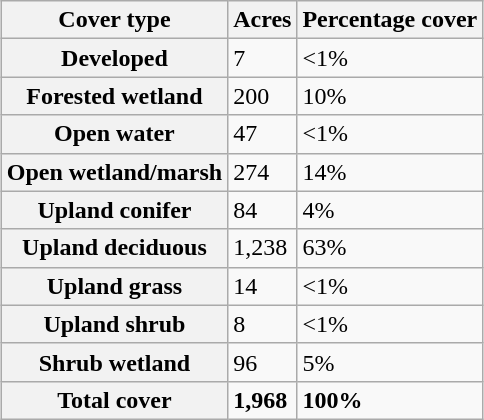<table class="wikitable" style="margin-left: auto; margin-right: auto; border: none;">
<tr>
<th>Cover type</th>
<th>Acres</th>
<th>Percentage cover</th>
</tr>
<tr>
<th>Developed</th>
<td>7</td>
<td><1%</td>
</tr>
<tr>
<th>Forested wetland</th>
<td>200</td>
<td>10%</td>
</tr>
<tr>
<th>Open water</th>
<td>47</td>
<td><1%</td>
</tr>
<tr>
<th>Open wetland/marsh</th>
<td>274</td>
<td>14%</td>
</tr>
<tr>
<th>Upland conifer</th>
<td>84</td>
<td>4%</td>
</tr>
<tr>
<th>Upland deciduous</th>
<td>1,238</td>
<td>63%</td>
</tr>
<tr>
<th>Upland grass</th>
<td>14</td>
<td><1%</td>
</tr>
<tr>
<th>Upland shrub</th>
<td>8</td>
<td><1%</td>
</tr>
<tr>
<th>Shrub wetland</th>
<td>96</td>
<td>5%</td>
</tr>
<tr>
<th>Total cover</th>
<td><strong>1,968</strong></td>
<td><strong>100%</strong></td>
</tr>
<tr>
</tr>
</table>
